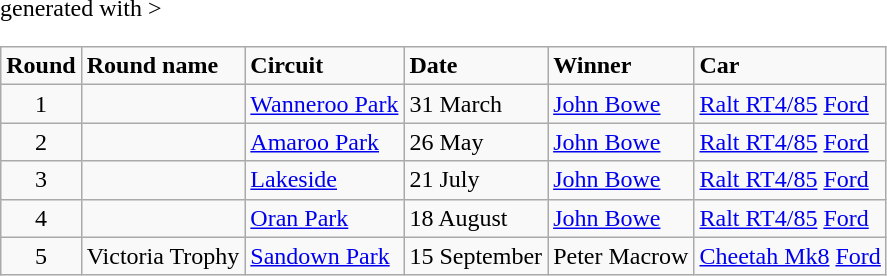<table class="wikitable" <hiddentext>generated with >
<tr style="font-weight:bold">
<td height="14" align="center">Round</td>
<td>Round name</td>
<td>Circuit</td>
<td>Date</td>
<td>Winner</td>
<td>Car</td>
</tr>
<tr>
<td height="14" align="center">1</td>
<td> </td>
<td><a href='#'>Wanneroo Park</a></td>
<td>31 March</td>
<td><a href='#'>John Bowe</a></td>
<td><a href='#'>Ralt RT4/85</a> <a href='#'>Ford</a></td>
</tr>
<tr>
<td height="14" align="center">2</td>
<td> </td>
<td><a href='#'>Amaroo Park</a></td>
<td>26 May</td>
<td><a href='#'>John Bowe</a></td>
<td><a href='#'>Ralt RT4/85</a> <a href='#'>Ford</a></td>
</tr>
<tr>
<td height="14" align="center">3</td>
<td> </td>
<td><a href='#'>Lakeside</a></td>
<td>21 July</td>
<td><a href='#'>John Bowe</a></td>
<td><a href='#'>Ralt RT4/85</a> <a href='#'>Ford</a></td>
</tr>
<tr>
<td height="14" align="center">4</td>
<td> </td>
<td><a href='#'>Oran Park</a></td>
<td>18 August</td>
<td><a href='#'>John Bowe</a></td>
<td><a href='#'>Ralt RT4/85</a> <a href='#'>Ford</a></td>
</tr>
<tr>
<td height="14" align="center">5</td>
<td>Victoria Trophy</td>
<td><a href='#'>Sandown Park</a></td>
<td>15 September</td>
<td>Peter Macrow</td>
<td><a href='#'>Cheetah Mk8</a> <a href='#'>Ford</a></td>
</tr>
</table>
